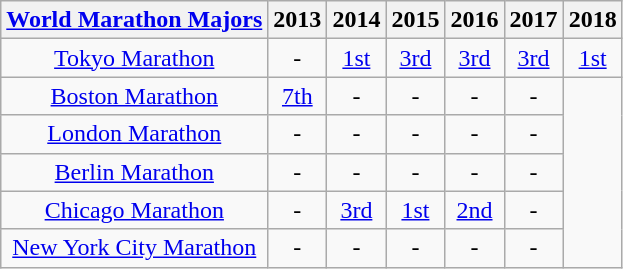<table class="wikitable" style="text-align:center;">
<tr>
<th><a href='#'>World Marathon Majors</a></th>
<th>2013</th>
<th>2014</th>
<th>2015</th>
<th>2016</th>
<th>2017</th>
<th>2018</th>
</tr>
<tr>
<td><a href='#'>Tokyo Marathon</a></td>
<td>-</td>
<td><a href='#'>1st</a></td>
<td><a href='#'>3rd</a></td>
<td><a href='#'>3rd</a></td>
<td><a href='#'>3rd</a></td>
<td><a href='#'>1st</a></td>
</tr>
<tr>
<td><a href='#'>Boston Marathon</a></td>
<td><a href='#'>7th</a></td>
<td>-</td>
<td>-</td>
<td>-</td>
<td>-</td>
</tr>
<tr>
<td><a href='#'>London Marathon</a></td>
<td>-</td>
<td>-</td>
<td>-</td>
<td>-</td>
<td>-</td>
</tr>
<tr>
<td><a href='#'>Berlin Marathon</a></td>
<td>-</td>
<td>-</td>
<td>-</td>
<td>-</td>
<td>-</td>
</tr>
<tr>
<td><a href='#'>Chicago Marathon</a></td>
<td>-</td>
<td><a href='#'>3rd</a></td>
<td><a href='#'>1st</a></td>
<td><a href='#'>2nd</a></td>
<td>-</td>
</tr>
<tr>
<td><a href='#'>New York City Marathon</a></td>
<td>-</td>
<td>-</td>
<td>-</td>
<td>-</td>
<td>-</td>
</tr>
</table>
